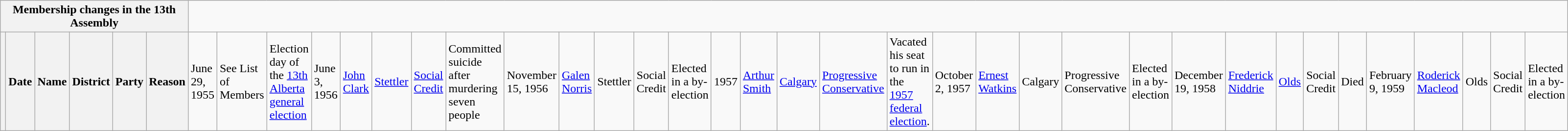<table class="wikitable">
<tr>
<th colspan=6>Membership changes in the 13th Assembly</th>
</tr>
<tr>
<th></th>
<th>Date</th>
<th>Name</th>
<th>District</th>
<th>Party</th>
<th>Reason<br></th>
<td>June 29, 1955</td>
<td colspan=3>See List of Members</td>
<td>Election day of the <a href='#'>13th Alberta general election</a><br></td>
<td>June 3, 1956</td>
<td><a href='#'>John Clark</a></td>
<td><a href='#'>Stettler</a></td>
<td><a href='#'>Social Credit</a></td>
<td>Committed suicide after murdering seven people<br></td>
<td>November 15, 1956</td>
<td><a href='#'>Galen Norris</a></td>
<td>Stettler</td>
<td>Social Credit</td>
<td>Elected in a by-election<br></td>
<td>1957</td>
<td><a href='#'>Arthur Smith</a></td>
<td><a href='#'>Calgary</a></td>
<td><a href='#'>Progressive Conservative</a></td>
<td>Vacated his seat to run in the <a href='#'>1957 federal election</a>.<br></td>
<td>October 2, 1957</td>
<td><a href='#'>Ernest Watkins</a></td>
<td>Calgary</td>
<td>Progressive Conservative</td>
<td>Elected in a by-election<br></td>
<td>December 19, 1958</td>
<td><a href='#'>Frederick Niddrie</a></td>
<td><a href='#'>Olds</a></td>
<td>Social Credit</td>
<td>Died<br></td>
<td>February 9, 1959</td>
<td><a href='#'>Roderick Macleod</a></td>
<td>Olds</td>
<td>Social Credit</td>
<td>Elected in a by-election</td>
</tr>
</table>
